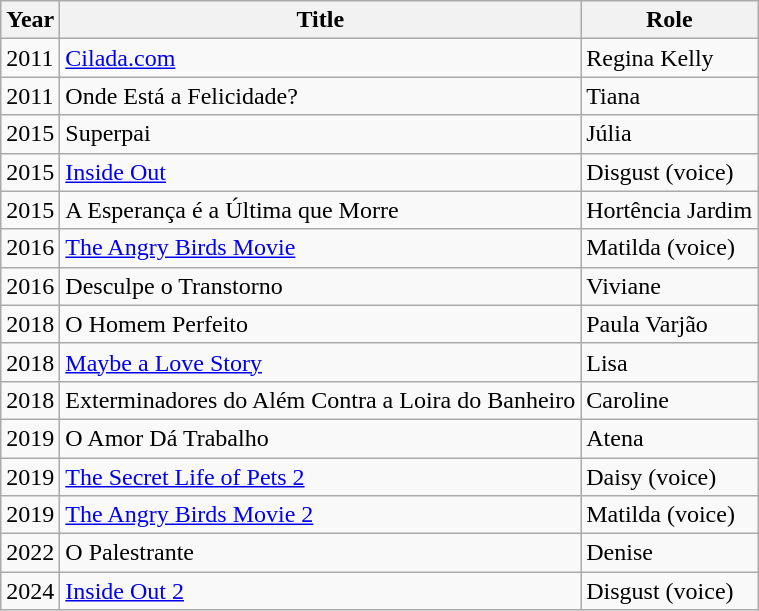<table class="wikitable">
<tr>
<th>Year</th>
<th>Title</th>
<th>Role</th>
</tr>
<tr>
<td>2011</td>
<td><a href='#'>Cilada.com</a></td>
<td>Regina Kelly</td>
</tr>
<tr>
<td>2011</td>
<td>Onde Está a Felicidade?</td>
<td>Tiana</td>
</tr>
<tr>
<td>2015</td>
<td>Superpai</td>
<td>Júlia</td>
</tr>
<tr>
<td>2015</td>
<td><a href='#'>Inside Out</a></td>
<td>Disgust (voice)</td>
</tr>
<tr>
<td>2015</td>
<td>A Esperança é a Última que Morre</td>
<td>Hortência Jardim</td>
</tr>
<tr>
<td>2016</td>
<td><a href='#'>The Angry Birds Movie</a></td>
<td>Matilda (voice)</td>
</tr>
<tr>
<td>2016</td>
<td>Desculpe o Transtorno</td>
<td>Viviane</td>
</tr>
<tr>
<td>2018</td>
<td>O Homem Perfeito</td>
<td>Paula Varjão</td>
</tr>
<tr>
<td>2018</td>
<td><a href='#'>Maybe a Love Story</a></td>
<td>Lisa</td>
</tr>
<tr>
<td>2018</td>
<td>Exterminadores do Além Contra a Loira do Banheiro</td>
<td>Caroline</td>
</tr>
<tr>
<td>2019</td>
<td>O Amor Dá Trabalho</td>
<td>Atena</td>
</tr>
<tr>
<td>2019</td>
<td><a href='#'>The Secret Life of Pets 2</a></td>
<td>Daisy (voice)</td>
</tr>
<tr>
<td>2019</td>
<td><a href='#'>The Angry Birds Movie 2</a></td>
<td>Matilda (voice)</td>
</tr>
<tr>
<td>2022</td>
<td>O Palestrante</td>
<td>Denise</td>
</tr>
<tr>
<td>2024</td>
<td><a href='#'>Inside Out 2</a></td>
<td>Disgust (voice)</td>
</tr>
</table>
